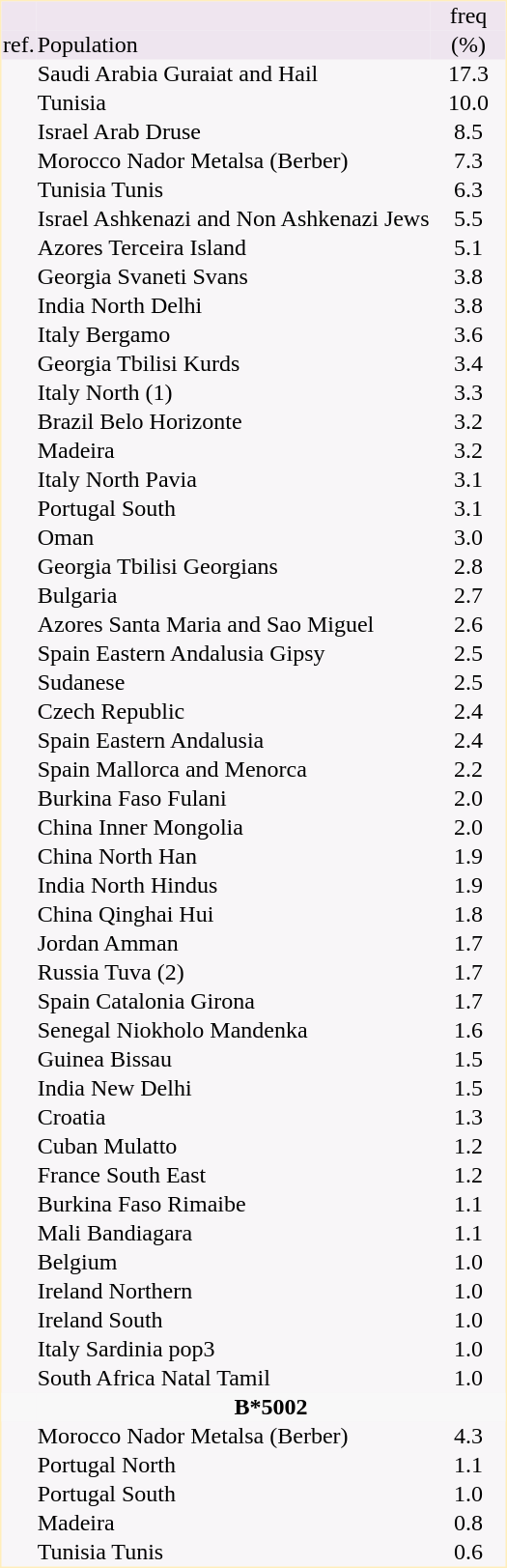<table border="0" cellspacing="0" cellpadding="1" align="left" style="text-align:center; margin-right: 3em;  border:1px #ffeebb solid; background:#f8f6f8; ">
<tr style="background:#efe5ef">
<td></td>
<td></td>
<td>freq</td>
</tr>
<tr style="background:#eee5ef">
<td>ref.</td>
<td align="left">Population</td>
<td style="width:50px">(%)</td>
</tr>
<tr>
<td></td>
<td align="left">Saudi Arabia Guraiat and Hail</td>
<td>17.3</td>
</tr>
<tr>
<td></td>
<td align="left">Tunisia</td>
<td>10.0</td>
</tr>
<tr>
<td></td>
<td align="left">Israel Arab Druse</td>
<td>8.5</td>
</tr>
<tr>
<td></td>
<td align="left">Morocco Nador Metalsa (Berber)</td>
<td>7.3</td>
</tr>
<tr>
<td></td>
<td align="left">Tunisia Tunis</td>
<td>6.3</td>
</tr>
<tr>
<td></td>
<td align="left">Israel Ashkenazi and Non Ashkenazi Jews</td>
<td>5.5</td>
</tr>
<tr>
<td></td>
<td align="left">Azores Terceira Island</td>
<td>5.1</td>
</tr>
<tr>
<td></td>
<td align="left">Georgia Svaneti Svans</td>
<td>3.8</td>
</tr>
<tr>
<td></td>
<td align="left">India North Delhi</td>
<td>3.8</td>
</tr>
<tr>
<td></td>
<td align="left">Italy Bergamo</td>
<td>3.6</td>
</tr>
<tr>
<td></td>
<td align="left">Georgia Tbilisi Kurds</td>
<td>3.4</td>
</tr>
<tr>
<td></td>
<td align="left">Italy North (1)</td>
<td>3.3</td>
</tr>
<tr>
<td></td>
<td align="left">Brazil Belo Horizonte</td>
<td>3.2</td>
</tr>
<tr>
<td></td>
<td align="left">Madeira</td>
<td>3.2</td>
</tr>
<tr>
<td></td>
<td align="left">Italy North Pavia</td>
<td>3.1</td>
</tr>
<tr>
<td></td>
<td align="left">Portugal South</td>
<td>3.1</td>
</tr>
<tr>
<td></td>
<td align="left">Oman</td>
<td>3.0</td>
</tr>
<tr>
<td></td>
<td align="left">Georgia Tbilisi Georgians</td>
<td>2.8</td>
</tr>
<tr>
<td></td>
<td align="left">Bulgaria</td>
<td>2.7</td>
</tr>
<tr>
<td></td>
<td align="left">Azores Santa Maria and Sao Miguel</td>
<td>2.6</td>
</tr>
<tr>
<td></td>
<td align="left">Spain Eastern Andalusia Gipsy</td>
<td>2.5</td>
</tr>
<tr>
<td></td>
<td align="left">Sudanese</td>
<td>2.5</td>
</tr>
<tr>
<td></td>
<td align="left">Czech Republic</td>
<td>2.4</td>
</tr>
<tr>
<td></td>
<td align="left">Spain Eastern Andalusia</td>
<td>2.4</td>
</tr>
<tr>
<td></td>
<td align="left">Spain Mallorca and Menorca</td>
<td>2.2</td>
</tr>
<tr>
<td></td>
<td align="left">Burkina Faso Fulani</td>
<td>2.0</td>
</tr>
<tr>
<td></td>
<td align="left">China Inner Mongolia</td>
<td>2.0</td>
</tr>
<tr>
<td></td>
<td align="left">China North Han</td>
<td>1.9</td>
</tr>
<tr>
<td></td>
<td align="left">India North Hindus</td>
<td>1.9</td>
</tr>
<tr>
<td></td>
<td align="left">China Qinghai Hui</td>
<td>1.8</td>
</tr>
<tr>
<td></td>
<td align="left">Jordan Amman</td>
<td>1.7</td>
</tr>
<tr>
<td></td>
<td align="left">Russia Tuva (2)</td>
<td>1.7</td>
</tr>
<tr>
<td></td>
<td align="left">Spain Catalonia Girona</td>
<td>1.7</td>
</tr>
<tr>
<td></td>
<td align="left">Senegal Niokholo Mandenka</td>
<td>1.6</td>
</tr>
<tr>
<td></td>
<td align="left">Guinea Bissau</td>
<td>1.5</td>
</tr>
<tr>
<td></td>
<td align="left">India New Delhi</td>
<td>1.5</td>
</tr>
<tr>
<td></td>
<td align="left">Croatia</td>
<td>1.3</td>
</tr>
<tr>
<td></td>
<td align="left">Cuban Mulatto</td>
<td>1.2</td>
</tr>
<tr>
<td></td>
<td align="left">France South East</td>
<td>1.2</td>
</tr>
<tr>
<td></td>
<td align="left">Burkina Faso Rimaibe</td>
<td>1.1</td>
</tr>
<tr>
<td></td>
<td align="left">Mali Bandiagara</td>
<td>1.1</td>
</tr>
<tr>
<td></td>
<td align="left">Belgium</td>
<td>1.0</td>
</tr>
<tr>
<td></td>
<td align="left">Ireland Northern</td>
<td>1.0</td>
</tr>
<tr>
<td></td>
<td align="left">Ireland South</td>
<td>1.0</td>
</tr>
<tr>
<td></td>
<td align="left">Italy Sardinia pop3</td>
<td>1.0</td>
</tr>
<tr>
<td></td>
<td align="left">South Africa Natal Tamil</td>
<td>1.0</td>
</tr>
<tr style="background:#f8f8f8">
<td></td>
<td colspan = 2><strong>B*5002</strong></td>
</tr>
<tr>
<td></td>
<td align="left">Morocco Nador Metalsa (Berber)</td>
<td>4.3</td>
</tr>
<tr>
<td></td>
<td align="left">Portugal North</td>
<td>1.1</td>
</tr>
<tr>
<td></td>
<td align="left">Portugal South</td>
<td>1.0</td>
</tr>
<tr>
<td></td>
<td align="left">Madeira</td>
<td>0.8</td>
</tr>
<tr>
<td></td>
<td align="left">Tunisia Tunis</td>
<td>0.6</td>
</tr>
</table>
